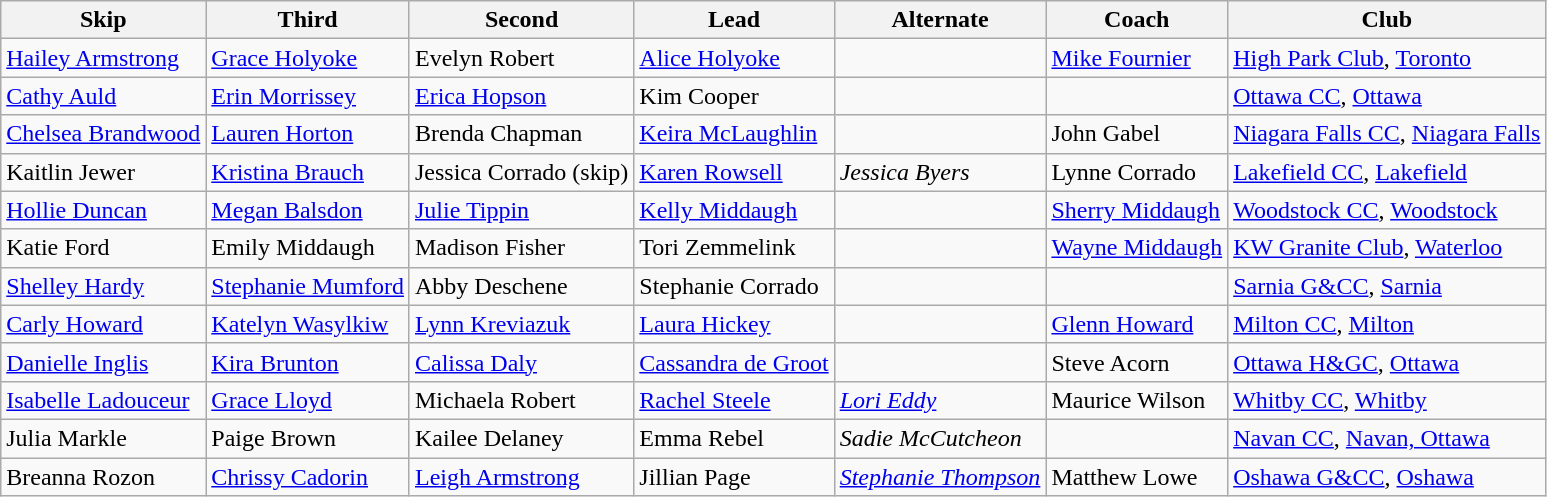<table class="wikitable">
<tr>
<th scope="col">Skip</th>
<th scope="col">Third</th>
<th scope="col">Second</th>
<th scope="col">Lead</th>
<th scope="col">Alternate</th>
<th scope="col">Coach</th>
<th scope="col">Club</th>
</tr>
<tr>
<td><a href='#'>Hailey Armstrong</a></td>
<td><a href='#'>Grace Holyoke</a></td>
<td>Evelyn Robert</td>
<td><a href='#'>Alice Holyoke</a></td>
<td></td>
<td><a href='#'>Mike Fournier</a></td>
<td><a href='#'>High Park Club</a>, <a href='#'>Toronto</a></td>
</tr>
<tr>
<td><a href='#'>Cathy Auld</a></td>
<td><a href='#'>Erin Morrissey</a></td>
<td><a href='#'>Erica Hopson</a></td>
<td>Kim Cooper</td>
<td></td>
<td></td>
<td><a href='#'>Ottawa CC</a>, <a href='#'>Ottawa</a></td>
</tr>
<tr>
<td><a href='#'>Chelsea Brandwood</a></td>
<td><a href='#'>Lauren Horton</a></td>
<td>Brenda Chapman</td>
<td><a href='#'>Keira McLaughlin</a></td>
<td></td>
<td>John Gabel</td>
<td><a href='#'>Niagara Falls CC</a>, <a href='#'>Niagara Falls</a></td>
</tr>
<tr>
<td>Kaitlin Jewer</td>
<td><a href='#'>Kristina Brauch</a></td>
<td>Jessica Corrado (skip)</td>
<td><a href='#'>Karen Rowsell</a></td>
<td><em>Jessica Byers</em></td>
<td>Lynne Corrado</td>
<td><a href='#'>Lakefield CC</a>, <a href='#'>Lakefield</a></td>
</tr>
<tr>
<td><a href='#'>Hollie Duncan</a></td>
<td><a href='#'>Megan Balsdon</a></td>
<td><a href='#'>Julie Tippin</a></td>
<td><a href='#'>Kelly Middaugh</a></td>
<td></td>
<td><a href='#'>Sherry Middaugh</a></td>
<td><a href='#'>Woodstock CC</a>, <a href='#'>Woodstock</a></td>
</tr>
<tr>
<td>Katie Ford</td>
<td>Emily Middaugh</td>
<td>Madison Fisher</td>
<td>Tori Zemmelink</td>
<td></td>
<td><a href='#'>Wayne Middaugh</a></td>
<td><a href='#'>KW Granite Club</a>, <a href='#'>Waterloo</a></td>
</tr>
<tr>
<td><a href='#'>Shelley Hardy</a></td>
<td><a href='#'>Stephanie Mumford</a></td>
<td>Abby Deschene</td>
<td>Stephanie Corrado</td>
<td></td>
<td></td>
<td><a href='#'>Sarnia G&CC</a>, <a href='#'>Sarnia</a></td>
</tr>
<tr>
<td><a href='#'>Carly Howard</a></td>
<td><a href='#'>Katelyn Wasylkiw</a></td>
<td><a href='#'>Lynn Kreviazuk</a></td>
<td><a href='#'>Laura Hickey</a></td>
<td></td>
<td><a href='#'>Glenn Howard</a></td>
<td><a href='#'>Milton CC</a>, <a href='#'>Milton</a></td>
</tr>
<tr>
<td><a href='#'>Danielle Inglis</a></td>
<td><a href='#'>Kira Brunton</a></td>
<td><a href='#'>Calissa Daly</a></td>
<td><a href='#'>Cassandra de Groot</a></td>
<td></td>
<td>Steve Acorn</td>
<td><a href='#'>Ottawa H&GC</a>, <a href='#'>Ottawa</a></td>
</tr>
<tr>
<td><a href='#'>Isabelle Ladouceur</a></td>
<td><a href='#'>Grace Lloyd</a></td>
<td>Michaela Robert</td>
<td><a href='#'>Rachel Steele</a></td>
<td><em><a href='#'>Lori Eddy</a></em></td>
<td>Maurice Wilson</td>
<td><a href='#'>Whitby CC</a>, <a href='#'>Whitby</a></td>
</tr>
<tr>
<td>Julia Markle</td>
<td>Paige Brown</td>
<td>Kailee Delaney</td>
<td>Emma Rebel</td>
<td><em>Sadie McCutcheon</em></td>
<td></td>
<td><a href='#'>Navan CC</a>, <a href='#'>Navan, Ottawa</a></td>
</tr>
<tr>
<td>Breanna Rozon</td>
<td><a href='#'>Chrissy Cadorin</a></td>
<td><a href='#'>Leigh Armstrong</a></td>
<td>Jillian Page</td>
<td><em><a href='#'>Stephanie Thompson</a></em></td>
<td>Matthew Lowe</td>
<td><a href='#'>Oshawa G&CC</a>, <a href='#'>Oshawa</a></td>
</tr>
</table>
